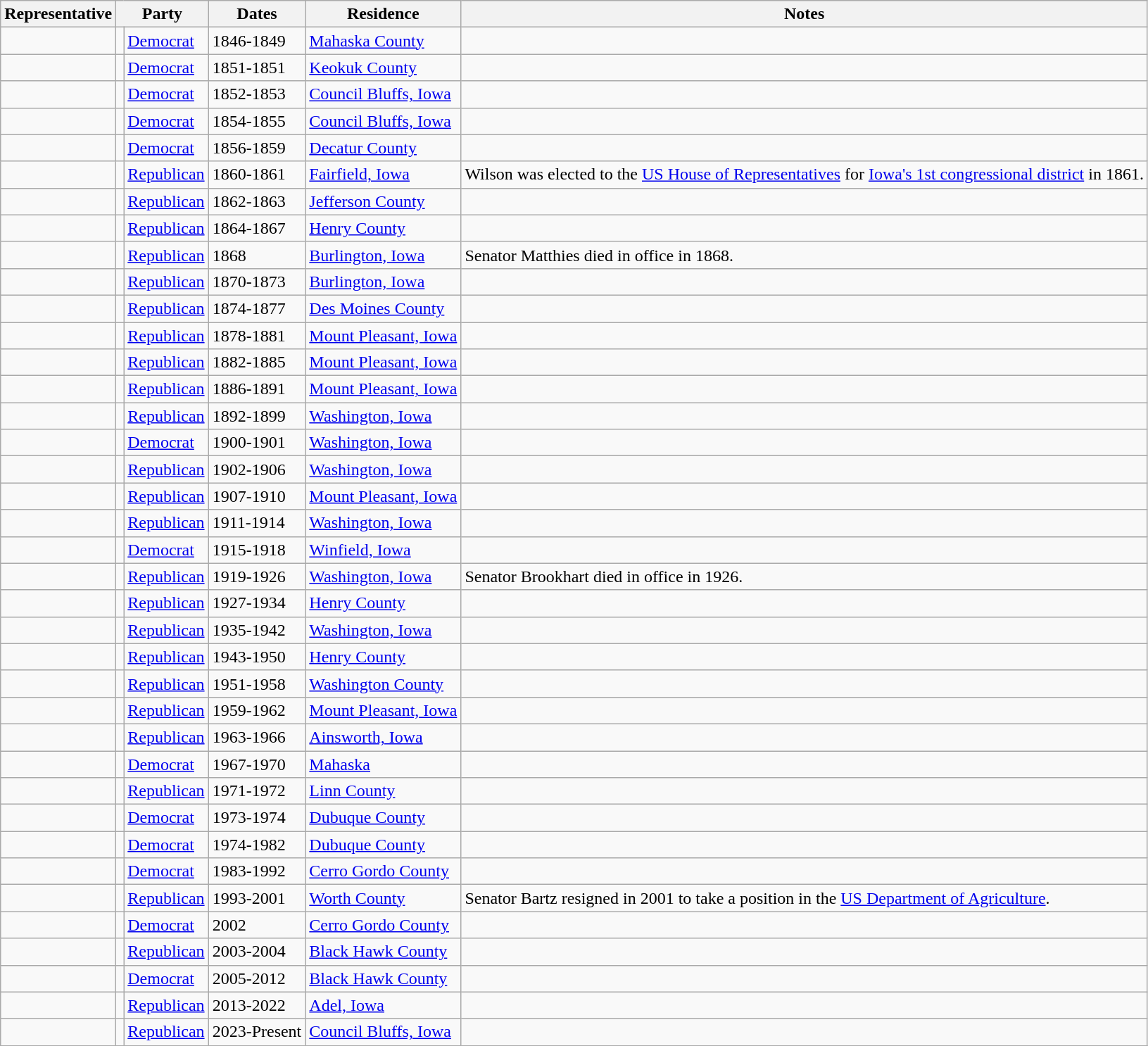<table class="sortable wikitable">
<tr valign=bottom>
<th>Representative</th>
<th colspan="2">Party</th>
<th>Dates</th>
<th>Residence</th>
<th>Notes</th>
</tr>
<tr>
<td></td>
<td bgcolor=></td>
<td><a href='#'>Democrat</a></td>
<td>1846-1849</td>
<td><a href='#'>Mahaska County</a></td>
<td></td>
</tr>
<tr>
<td></td>
<td bgcolor=></td>
<td><a href='#'>Democrat</a></td>
<td>1851-1851</td>
<td><a href='#'>Keokuk County</a></td>
<td></td>
</tr>
<tr>
<td></td>
<td bgcolor=></td>
<td><a href='#'>Democrat</a></td>
<td>1852-1853</td>
<td><a href='#'>Council Bluffs, Iowa</a></td>
<td></td>
</tr>
<tr>
<td></td>
<td bgcolor=></td>
<td><a href='#'>Democrat</a></td>
<td>1854-1855</td>
<td><a href='#'>Council Bluffs, Iowa</a></td>
<td></td>
</tr>
<tr>
<td></td>
<td bgcolor=></td>
<td><a href='#'>Democrat</a></td>
<td>1856-1859</td>
<td><a href='#'>Decatur County</a></td>
<td></td>
</tr>
<tr>
<td></td>
<td bgcolor=></td>
<td><a href='#'>Republican</a></td>
<td>1860-1861</td>
<td><a href='#'>Fairfield, Iowa</a></td>
<td>Wilson was elected to the <a href='#'>US House of Representatives</a> for <a href='#'>Iowa's 1st congressional district</a> in 1861.</td>
</tr>
<tr>
<td></td>
<td bgcolor=></td>
<td><a href='#'>Republican</a></td>
<td>1862-1863</td>
<td><a href='#'>Jefferson County</a></td>
<td></td>
</tr>
<tr>
<td></td>
<td bgcolor=></td>
<td><a href='#'>Republican</a></td>
<td>1864-1867</td>
<td><a href='#'>Henry County</a></td>
<td></td>
</tr>
<tr>
<td></td>
<td bgcolor=></td>
<td><a href='#'>Republican</a></td>
<td>1868</td>
<td><a href='#'>Burlington, Iowa</a></td>
<td>Senator Matthies died in office in 1868.</td>
</tr>
<tr>
<td></td>
<td bgcolor=></td>
<td><a href='#'>Republican</a></td>
<td>1870-1873</td>
<td><a href='#'>Burlington, Iowa</a></td>
<td></td>
</tr>
<tr>
<td></td>
<td bgcolor=></td>
<td><a href='#'>Republican</a></td>
<td>1874-1877</td>
<td><a href='#'>Des Moines County</a></td>
<td></td>
</tr>
<tr>
<td></td>
<td bgcolor=></td>
<td><a href='#'>Republican</a></td>
<td>1878-1881</td>
<td><a href='#'>Mount Pleasant, Iowa</a></td>
<td></td>
</tr>
<tr>
<td></td>
<td bgcolor=></td>
<td><a href='#'>Republican</a></td>
<td>1882-1885</td>
<td><a href='#'>Mount Pleasant, Iowa</a></td>
<td></td>
</tr>
<tr>
<td></td>
<td bgcolor=></td>
<td><a href='#'>Republican</a></td>
<td>1886-1891</td>
<td><a href='#'>Mount Pleasant, Iowa</a></td>
<td></td>
</tr>
<tr>
<td></td>
<td bgcolor=></td>
<td><a href='#'>Republican</a></td>
<td>1892-1899</td>
<td><a href='#'>Washington, Iowa</a></td>
<td></td>
</tr>
<tr>
<td></td>
<td bgcolor=></td>
<td><a href='#'>Democrat</a></td>
<td>1900-1901</td>
<td><a href='#'>Washington, Iowa</a></td>
<td></td>
</tr>
<tr>
<td></td>
<td bgcolor=></td>
<td><a href='#'>Republican</a></td>
<td>1902-1906</td>
<td><a href='#'>Washington, Iowa</a></td>
<td></td>
</tr>
<tr>
<td></td>
<td bgcolor=></td>
<td><a href='#'>Republican</a></td>
<td>1907-1910</td>
<td><a href='#'>Mount Pleasant, Iowa</a></td>
<td></td>
</tr>
<tr>
<td></td>
<td bgcolor=></td>
<td><a href='#'>Republican</a></td>
<td>1911-1914</td>
<td><a href='#'>Washington, Iowa</a></td>
<td></td>
</tr>
<tr>
<td></td>
<td bgcolor=></td>
<td><a href='#'>Democrat</a></td>
<td>1915-1918</td>
<td><a href='#'>Winfield, Iowa</a></td>
<td></td>
</tr>
<tr>
<td></td>
<td bgcolor=></td>
<td><a href='#'>Republican</a></td>
<td>1919-1926</td>
<td><a href='#'>Washington, Iowa</a></td>
<td>Senator Brookhart died in office in 1926.</td>
</tr>
<tr>
<td></td>
<td bgcolor=></td>
<td><a href='#'>Republican</a></td>
<td>1927-1934</td>
<td><a href='#'>Henry County</a></td>
<td></td>
</tr>
<tr>
<td></td>
<td bgcolor=></td>
<td><a href='#'>Republican</a></td>
<td>1935-1942</td>
<td><a href='#'>Washington, Iowa</a></td>
<td></td>
</tr>
<tr>
<td></td>
<td bgcolor=></td>
<td><a href='#'>Republican</a></td>
<td>1943-1950</td>
<td><a href='#'>Henry County</a></td>
<td></td>
</tr>
<tr>
<td></td>
<td bgcolor=></td>
<td><a href='#'>Republican</a></td>
<td>1951-1958</td>
<td><a href='#'>Washington County</a></td>
<td></td>
</tr>
<tr>
<td></td>
<td bgcolor=></td>
<td><a href='#'>Republican</a></td>
<td>1959-1962</td>
<td><a href='#'>Mount Pleasant, Iowa</a></td>
<td></td>
</tr>
<tr>
<td></td>
<td bgcolor=></td>
<td><a href='#'>Republican</a></td>
<td>1963-1966</td>
<td><a href='#'>Ainsworth, Iowa</a></td>
<td></td>
</tr>
<tr>
<td></td>
<td bgcolor=></td>
<td><a href='#'>Democrat</a></td>
<td>1967-1970</td>
<td><a href='#'>Mahaska</a></td>
<td></td>
</tr>
<tr>
<td></td>
<td bgcolor=></td>
<td><a href='#'>Republican</a></td>
<td>1971-1972</td>
<td><a href='#'>Linn County</a></td>
<td></td>
</tr>
<tr>
<td></td>
<td bgcolor=></td>
<td><a href='#'>Democrat</a></td>
<td>1973-1974</td>
<td><a href='#'>Dubuque County</a></td>
<td></td>
</tr>
<tr>
<td></td>
<td bgcolor=></td>
<td><a href='#'>Democrat</a></td>
<td>1974-1982</td>
<td><a href='#'>Dubuque County</a></td>
<td></td>
</tr>
<tr>
<td></td>
<td bgcolor=></td>
<td><a href='#'>Democrat</a></td>
<td>1983-1992</td>
<td><a href='#'>Cerro Gordo County</a></td>
<td></td>
</tr>
<tr>
<td></td>
<td bgcolor=></td>
<td><a href='#'>Republican</a></td>
<td>1993-2001</td>
<td><a href='#'>Worth County</a></td>
<td>Senator Bartz resigned in 2001 to take a position in the <a href='#'>US Department of Agriculture</a>.</td>
</tr>
<tr>
<td></td>
<td bgcolor=></td>
<td><a href='#'>Democrat</a></td>
<td>2002</td>
<td><a href='#'>Cerro Gordo County</a></td>
<td></td>
</tr>
<tr>
<td></td>
<td bgcolor=></td>
<td><a href='#'>Republican</a></td>
<td>2003-2004</td>
<td><a href='#'>Black Hawk County</a></td>
<td></td>
</tr>
<tr>
<td></td>
<td bgcolor=></td>
<td><a href='#'>Democrat</a></td>
<td>2005-2012</td>
<td><a href='#'>Black Hawk County</a></td>
<td></td>
</tr>
<tr>
<td></td>
<td bgcolor=></td>
<td><a href='#'>Republican</a></td>
<td>2013-2022</td>
<td><a href='#'>Adel, Iowa</a></td>
<td></td>
</tr>
<tr>
<td></td>
<td bgcolor=></td>
<td><a href='#'>Republican</a></td>
<td>2023-Present</td>
<td><a href='#'>Council Bluffs, Iowa</a></td>
<td></td>
</tr>
<tr>
</tr>
</table>
